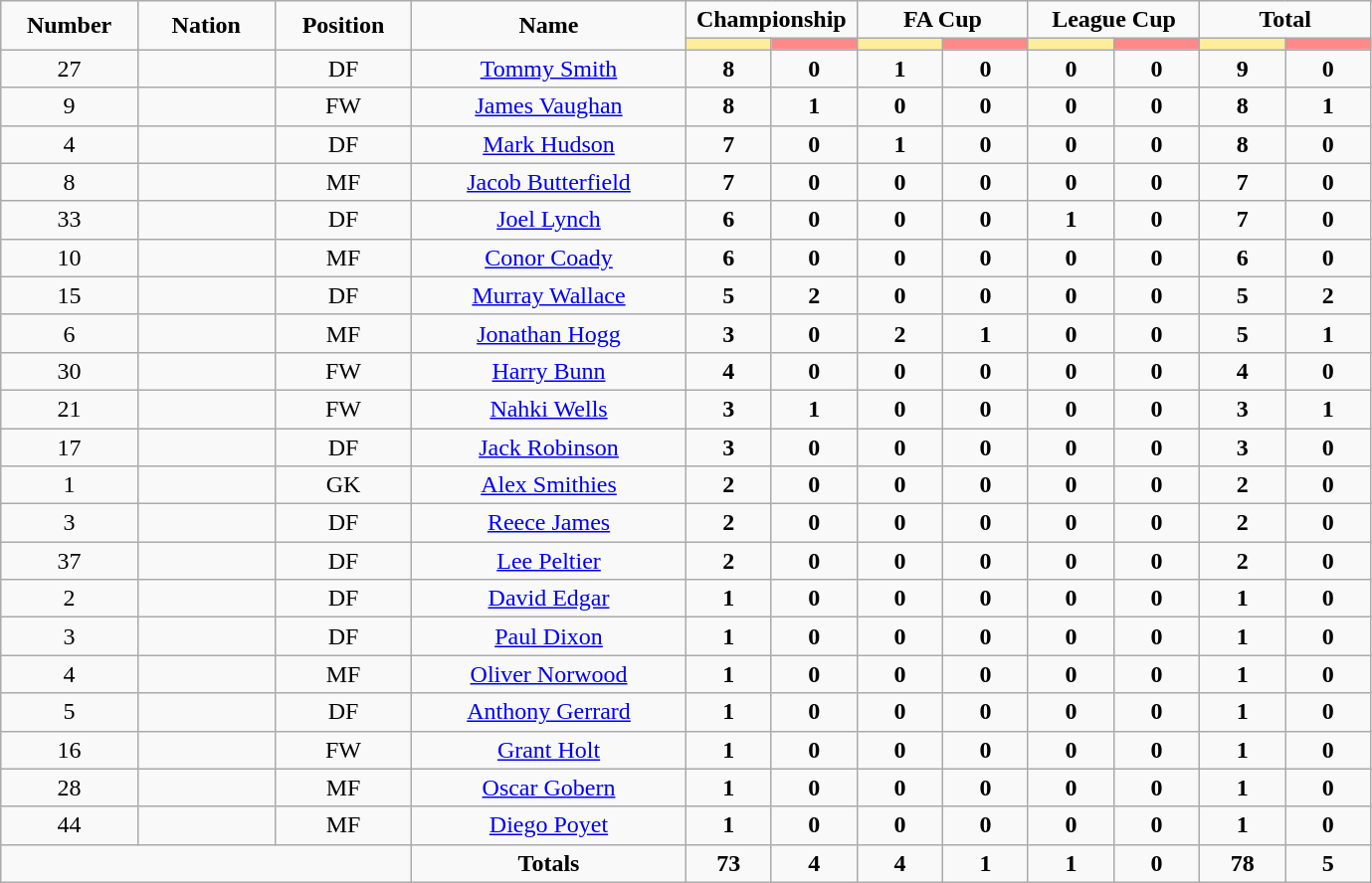<table class="wikitable" style="font-size: 100%; text-align: center;">
<tr>
<td rowspan="2" width="10%" align="center"><strong>Number</strong></td>
<td rowspan="2" width="10%" align="center"><strong>Nation</strong></td>
<td rowspan="2" width="10%" align="center"><strong>Position</strong></td>
<td rowspan="2" width="20%" align="center"><strong>Name</strong></td>
<td colspan="2" align="center"><strong>Championship</strong></td>
<td colspan="2" align="center"><strong>FA Cup</strong></td>
<td colspan="2" align="center"><strong>League Cup</strong></td>
<td colspan="2" align="center"><strong>Total</strong></td>
</tr>
<tr>
<th width=50 style="background: #FFEE99"></th>
<th width=50 style="background: #FF8888"></th>
<th width=50 style="background: #FFEE99"></th>
<th width=50 style="background: #FF8888"></th>
<th width=50 style="background: #FFEE99"></th>
<th width=50 style="background: #FF8888"></th>
<th width=50 style="background: #FFEE99"></th>
<th width=50 style="background: #FF8888"></th>
</tr>
<tr>
<td>27</td>
<td></td>
<td>DF</td>
<td><a href='#'>Tommy Smith</a></td>
<td><strong>8</strong></td>
<td><strong>0</strong></td>
<td><strong>1</strong></td>
<td><strong>0</strong></td>
<td><strong>0</strong></td>
<td><strong>0</strong></td>
<td><strong>9</strong></td>
<td><strong>0</strong></td>
</tr>
<tr>
<td>9</td>
<td></td>
<td>FW</td>
<td><a href='#'>James Vaughan</a></td>
<td><strong>8</strong></td>
<td><strong>1</strong></td>
<td><strong>0</strong></td>
<td><strong>0</strong></td>
<td><strong>0</strong></td>
<td><strong>0</strong></td>
<td><strong>8</strong></td>
<td><strong>1</strong></td>
</tr>
<tr>
<td>4</td>
<td></td>
<td>DF</td>
<td><a href='#'>Mark Hudson</a></td>
<td><strong>7</strong></td>
<td><strong>0</strong></td>
<td><strong>1</strong></td>
<td><strong>0</strong></td>
<td><strong>0</strong></td>
<td><strong>0</strong></td>
<td><strong>8</strong></td>
<td><strong>0</strong></td>
</tr>
<tr>
<td>8</td>
<td></td>
<td>MF</td>
<td><a href='#'>Jacob Butterfield</a></td>
<td><strong>7</strong></td>
<td><strong>0</strong></td>
<td><strong>0</strong></td>
<td><strong>0</strong></td>
<td><strong>0</strong></td>
<td><strong>0</strong></td>
<td><strong>7</strong></td>
<td><strong>0</strong></td>
</tr>
<tr>
<td>33</td>
<td></td>
<td>DF</td>
<td><a href='#'>Joel Lynch</a></td>
<td><strong>6</strong></td>
<td><strong>0</strong></td>
<td><strong>0</strong></td>
<td><strong>0</strong></td>
<td><strong>1</strong></td>
<td><strong>0</strong></td>
<td><strong>7</strong></td>
<td><strong>0</strong></td>
</tr>
<tr>
<td>10</td>
<td></td>
<td>MF</td>
<td><a href='#'>Conor Coady</a></td>
<td><strong>6</strong></td>
<td><strong>0</strong></td>
<td><strong>0</strong></td>
<td><strong>0</strong></td>
<td><strong>0</strong></td>
<td><strong>0</strong></td>
<td><strong>6</strong></td>
<td><strong>0</strong></td>
</tr>
<tr>
<td>15</td>
<td></td>
<td>DF</td>
<td><a href='#'>Murray Wallace</a></td>
<td><strong>5</strong></td>
<td><strong>2</strong></td>
<td><strong>0</strong></td>
<td><strong>0</strong></td>
<td><strong>0</strong></td>
<td><strong>0</strong></td>
<td><strong>5</strong></td>
<td><strong>2</strong></td>
</tr>
<tr>
<td>6</td>
<td></td>
<td>MF</td>
<td><a href='#'>Jonathan Hogg</a></td>
<td><strong>3</strong></td>
<td><strong>0</strong></td>
<td><strong>2</strong></td>
<td><strong>1</strong></td>
<td><strong>0</strong></td>
<td><strong>0</strong></td>
<td><strong>5</strong></td>
<td><strong>1</strong></td>
</tr>
<tr>
<td>30</td>
<td></td>
<td>FW</td>
<td><a href='#'>Harry Bunn</a></td>
<td><strong>4</strong></td>
<td><strong>0</strong></td>
<td><strong>0</strong></td>
<td><strong>0</strong></td>
<td><strong>0</strong></td>
<td><strong>0</strong></td>
<td><strong>4</strong></td>
<td><strong>0</strong></td>
</tr>
<tr>
<td>21</td>
<td></td>
<td>FW</td>
<td><a href='#'>Nahki Wells</a></td>
<td><strong>3</strong></td>
<td><strong>1</strong></td>
<td><strong>0</strong></td>
<td><strong>0</strong></td>
<td><strong>0</strong></td>
<td><strong>0</strong></td>
<td><strong>3</strong></td>
<td><strong>1</strong></td>
</tr>
<tr>
<td>17</td>
<td></td>
<td>DF</td>
<td><a href='#'>Jack Robinson</a></td>
<td><strong>3</strong></td>
<td><strong>0</strong></td>
<td><strong>0</strong></td>
<td><strong>0</strong></td>
<td><strong>0</strong></td>
<td><strong>0</strong></td>
<td><strong>3</strong></td>
<td><strong>0</strong></td>
</tr>
<tr>
<td>1</td>
<td></td>
<td>GK</td>
<td><a href='#'>Alex Smithies</a></td>
<td><strong>2</strong></td>
<td><strong>0</strong></td>
<td><strong>0</strong></td>
<td><strong>0</strong></td>
<td><strong>0</strong></td>
<td><strong>0</strong></td>
<td><strong>2</strong></td>
<td><strong>0</strong></td>
</tr>
<tr>
<td>3</td>
<td></td>
<td>DF</td>
<td><a href='#'>Reece James</a></td>
<td><strong>2</strong></td>
<td><strong>0</strong></td>
<td><strong>0</strong></td>
<td><strong>0</strong></td>
<td><strong>0</strong></td>
<td><strong>0</strong></td>
<td><strong>2</strong></td>
<td><strong>0</strong></td>
</tr>
<tr>
<td>37</td>
<td></td>
<td>DF</td>
<td><a href='#'>Lee Peltier</a></td>
<td><strong>2</strong></td>
<td><strong>0</strong></td>
<td><strong>0</strong></td>
<td><strong>0</strong></td>
<td><strong>0</strong></td>
<td><strong>0</strong></td>
<td><strong>2</strong></td>
<td><strong>0</strong></td>
</tr>
<tr>
<td>2</td>
<td></td>
<td>DF</td>
<td><a href='#'>David Edgar</a></td>
<td><strong>1</strong></td>
<td><strong>0</strong></td>
<td><strong>0</strong></td>
<td><strong>0</strong></td>
<td><strong>0</strong></td>
<td><strong>0</strong></td>
<td><strong>1</strong></td>
<td><strong>0</strong></td>
</tr>
<tr>
<td>3</td>
<td></td>
<td>DF</td>
<td><a href='#'>Paul Dixon</a></td>
<td><strong>1</strong></td>
<td><strong>0</strong></td>
<td><strong>0</strong></td>
<td><strong>0</strong></td>
<td><strong>0</strong></td>
<td><strong>0</strong></td>
<td><strong>1</strong></td>
<td><strong>0</strong></td>
</tr>
<tr>
<td>4</td>
<td></td>
<td>MF</td>
<td><a href='#'>Oliver Norwood</a></td>
<td><strong>1</strong></td>
<td><strong>0</strong></td>
<td><strong>0</strong></td>
<td><strong>0</strong></td>
<td><strong>0</strong></td>
<td><strong>0</strong></td>
<td><strong>1</strong></td>
<td><strong>0</strong></td>
</tr>
<tr>
<td>5</td>
<td></td>
<td>DF</td>
<td><a href='#'>Anthony Gerrard</a></td>
<td><strong>1</strong></td>
<td><strong>0</strong></td>
<td><strong>0</strong></td>
<td><strong>0</strong></td>
<td><strong>0</strong></td>
<td><strong>0</strong></td>
<td><strong>1</strong></td>
<td><strong>0</strong></td>
</tr>
<tr>
<td>16</td>
<td></td>
<td>FW</td>
<td><a href='#'>Grant Holt</a></td>
<td><strong>1</strong></td>
<td><strong>0</strong></td>
<td><strong>0</strong></td>
<td><strong>0</strong></td>
<td><strong>0</strong></td>
<td><strong>0</strong></td>
<td><strong>1</strong></td>
<td><strong>0</strong></td>
</tr>
<tr>
<td>28</td>
<td></td>
<td>MF</td>
<td><a href='#'>Oscar Gobern</a></td>
<td><strong>1</strong></td>
<td><strong>0</strong></td>
<td><strong>0</strong></td>
<td><strong>0</strong></td>
<td><strong>0</strong></td>
<td><strong>0</strong></td>
<td><strong>1</strong></td>
<td><strong>0</strong></td>
</tr>
<tr>
<td>44</td>
<td></td>
<td>MF</td>
<td><a href='#'>Diego Poyet</a></td>
<td><strong>1</strong></td>
<td><strong>0</strong></td>
<td><strong>0</strong></td>
<td><strong>0</strong></td>
<td><strong>0</strong></td>
<td><strong>0</strong></td>
<td><strong>1</strong></td>
<td><strong>0</strong></td>
</tr>
<tr>
<td colspan="3"></td>
<td><strong>Totals</strong></td>
<td><strong>73</strong></td>
<td><strong>4</strong></td>
<td><strong>4</strong></td>
<td><strong>1</strong></td>
<td><strong>1</strong></td>
<td><strong>0</strong></td>
<td><strong>78</strong></td>
<td><strong>5</strong></td>
</tr>
</table>
